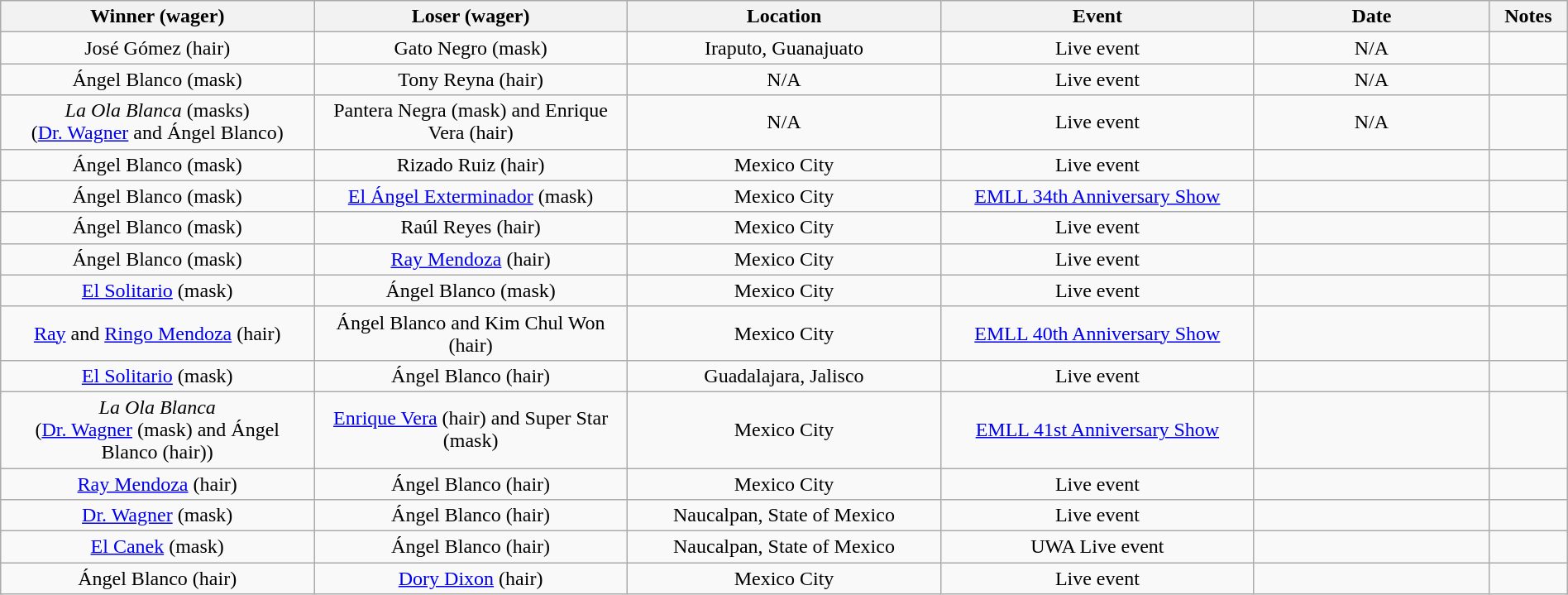<table class="wikitable sortable" width=100%  style="text-align: center">
<tr>
<th width=20% scope="col">Winner (wager)</th>
<th width=20% scope="col">Loser (wager)</th>
<th width=20% scope="col">Location</th>
<th width=20% scope="col">Event</th>
<th width=15% scope="col">Date</th>
<th class="unsortable" width=5% scope="col">Notes</th>
</tr>
<tr>
<td>José Gómez (hair)</td>
<td>Gato Negro (mask)</td>
<td>Iraputo, Guanajuato</td>
<td>Live event</td>
<td>N/A</td>
<td></td>
</tr>
<tr>
<td>Ángel Blanco (mask)</td>
<td>Tony Reyna (hair)</td>
<td>N/A</td>
<td>Live event</td>
<td>N/A</td>
<td></td>
</tr>
<tr>
<td><em>La Ola Blanca</em> (masks)<br>(<a href='#'>Dr. Wagner</a> and Ángel Blanco)</td>
<td>Pantera Negra (mask) and Enrique Vera (hair)</td>
<td>N/A</td>
<td>Live event</td>
<td>N/A</td>
<td></td>
</tr>
<tr>
<td>Ángel Blanco (mask)</td>
<td>Rizado Ruiz (hair)</td>
<td>Mexico City</td>
<td>Live event</td>
<td></td>
<td></td>
</tr>
<tr>
<td>Ángel Blanco (mask)</td>
<td><a href='#'>El Ángel Exterminador</a> (mask)</td>
<td>Mexico City</td>
<td><a href='#'>EMLL 34th Anniversary Show</a></td>
<td></td>
<td></td>
</tr>
<tr>
<td>Ángel Blanco (mask)</td>
<td>Raúl Reyes (hair)</td>
<td>Mexico City</td>
<td>Live event</td>
<td></td>
<td></td>
</tr>
<tr>
<td>Ángel Blanco (mask)</td>
<td><a href='#'>Ray Mendoza</a> (hair)</td>
<td>Mexico City</td>
<td>Live event</td>
<td></td>
<td></td>
</tr>
<tr>
<td><a href='#'>El Solitario</a> (mask)</td>
<td>Ángel Blanco (mask)</td>
<td>Mexico City</td>
<td>Live event</td>
<td></td>
<td></td>
</tr>
<tr>
<td><a href='#'>Ray</a> and <a href='#'>Ringo Mendoza</a> (hair)</td>
<td>Ángel Blanco and Kim Chul Won (hair)</td>
<td>Mexico City</td>
<td><a href='#'>EMLL 40th Anniversary Show</a></td>
<td></td>
<td></td>
</tr>
<tr>
<td><a href='#'>El Solitario</a> (mask)</td>
<td>Ángel Blanco (hair)</td>
<td>Guadalajara, Jalisco</td>
<td>Live event</td>
<td></td>
<td></td>
</tr>
<tr>
<td><em>La Ola Blanca</em> <br>(<a href='#'>Dr. Wagner</a> (mask) and Ángel Blanco (hair))</td>
<td><a href='#'>Enrique Vera</a> (hair) and Super Star (mask)</td>
<td>Mexico City</td>
<td><a href='#'>EMLL 41st Anniversary Show</a></td>
<td></td>
<td></td>
</tr>
<tr>
<td><a href='#'>Ray Mendoza</a> (hair)</td>
<td>Ángel Blanco (hair)</td>
<td>Mexico City</td>
<td>Live event</td>
<td></td>
<td></td>
</tr>
<tr>
<td><a href='#'>Dr. Wagner</a> (mask)</td>
<td>Ángel Blanco (hair)</td>
<td>Naucalpan, State of Mexico</td>
<td>Live event</td>
<td></td>
<td></td>
</tr>
<tr>
<td><a href='#'>El Canek</a> (mask)</td>
<td>Ángel Blanco (hair)</td>
<td>Naucalpan, State of Mexico</td>
<td>UWA Live event</td>
<td></td>
<td></td>
</tr>
<tr>
<td>Ángel Blanco (hair)</td>
<td><a href='#'>Dory Dixon</a> (hair)</td>
<td>Mexico City</td>
<td>Live event</td>
<td></td>
<td></td>
</tr>
</table>
